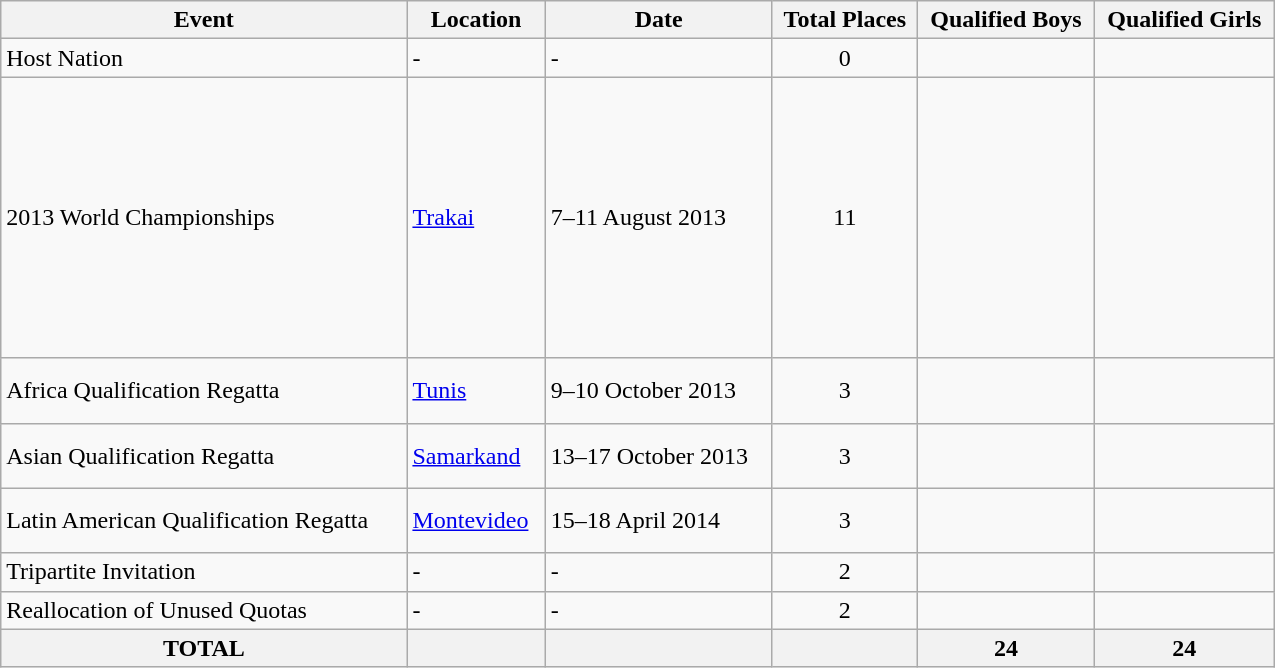<table class="wikitable"  width=850>
<tr>
<th>Event</th>
<th>Location</th>
<th>Date</th>
<th>Total Places</th>
<th>Qualified Boys</th>
<th>Qualified Girls</th>
</tr>
<tr>
<td>Host Nation</td>
<td>-</td>
<td>-</td>
<td align="center">0</td>
<td><s></s></td>
<td><s></s></td>
</tr>
<tr>
<td>2013 World Championships</td>
<td> <a href='#'>Trakai</a></td>
<td>7–11 August 2013</td>
<td align="center">11</td>
<td><br><br><br><br><br><br><br><br><br><br></td>
<td><br><br><br><br><br><br><br><br><br><br></td>
</tr>
<tr>
<td>Africa Qualification Regatta</td>
<td> <a href='#'>Tunis</a></td>
<td>9–10 October 2013</td>
<td align="center">3</td>
<td><br><br></td>
<td><br><br></td>
</tr>
<tr>
<td>Asian Qualification Regatta</td>
<td> <a href='#'>Samarkand</a></td>
<td>13–17 October 2013</td>
<td align="center">3</td>
<td><br><br></td>
<td><br><br></td>
</tr>
<tr>
<td>Latin American Qualification Regatta</td>
<td> <a href='#'>Montevideo</a></td>
<td>15–18 April 2014</td>
<td align="center">3</td>
<td><br><br></td>
<td><br><br></td>
</tr>
<tr>
<td>Tripartite Invitation</td>
<td>-</td>
<td>-</td>
<td align="center">2</td>
<td><br></td>
<td><br></td>
</tr>
<tr>
<td>Reallocation of Unused Quotas</td>
<td>-</td>
<td>-</td>
<td align="center">2</td>
<td><br></td>
<td><br></td>
</tr>
<tr>
<th>TOTAL</th>
<th></th>
<th></th>
<th></th>
<th>24</th>
<th>24</th>
</tr>
</table>
